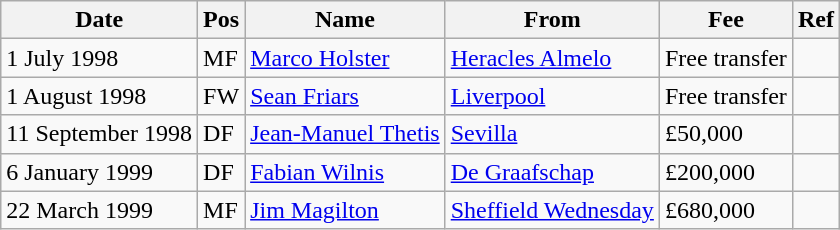<table class="wikitable">
<tr>
<th>Date</th>
<th>Pos</th>
<th>Name</th>
<th>From</th>
<th>Fee</th>
<th>Ref</th>
</tr>
<tr>
<td>1 July 1998</td>
<td>MF</td>
<td> <a href='#'>Marco Holster</a></td>
<td> <a href='#'>Heracles Almelo</a></td>
<td>Free transfer</td>
<td></td>
</tr>
<tr>
<td>1 August 1998</td>
<td>FW</td>
<td> <a href='#'>Sean Friars</a></td>
<td> <a href='#'>Liverpool</a></td>
<td>Free transfer</td>
<td></td>
</tr>
<tr>
<td>11 September 1998</td>
<td>DF</td>
<td> <a href='#'>Jean-Manuel Thetis</a></td>
<td> <a href='#'>Sevilla</a></td>
<td>£50,000</td>
<td></td>
</tr>
<tr>
<td>6 January 1999</td>
<td>DF</td>
<td> <a href='#'>Fabian Wilnis</a></td>
<td> <a href='#'>De Graafschap</a></td>
<td>£200,000</td>
<td></td>
</tr>
<tr>
<td>22 March 1999</td>
<td>MF</td>
<td> <a href='#'>Jim Magilton</a></td>
<td> <a href='#'>Sheffield Wednesday</a></td>
<td>£680,000</td>
<td></td>
</tr>
</table>
